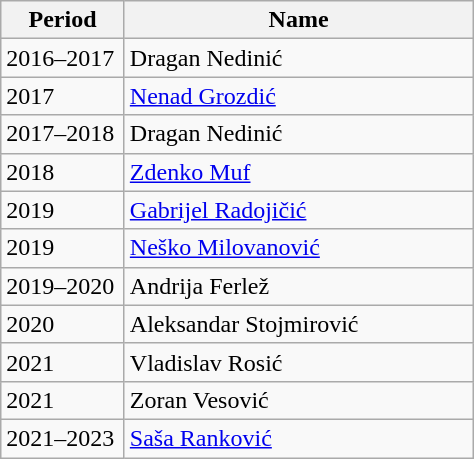<table class="wikitable">
<tr>
<th width="75">Period</th>
<th width="225">Name</th>
</tr>
<tr>
<td>2016–2017</td>
<td> Dragan Nedinić</td>
</tr>
<tr>
<td>2017</td>
<td> <a href='#'>Nenad Grozdić</a></td>
</tr>
<tr>
<td>2017–2018</td>
<td> Dragan Nedinić</td>
</tr>
<tr>
<td>2018</td>
<td> <a href='#'>Zdenko Muf</a></td>
</tr>
<tr>
<td>2019</td>
<td> <a href='#'>Gabrijel Radojičić</a></td>
</tr>
<tr>
<td>2019</td>
<td> <a href='#'>Neško Milovanović</a></td>
</tr>
<tr>
<td>2019–2020</td>
<td> Andrija Ferlež</td>
</tr>
<tr>
<td>2020</td>
<td> Aleksandar Stojmirović</td>
</tr>
<tr>
<td>2021</td>
<td> Vladislav Rosić</td>
</tr>
<tr>
<td>2021</td>
<td> Zoran Vesović</td>
</tr>
<tr>
<td>2021–2023</td>
<td> <a href='#'>Saša Ranković</a></td>
</tr>
</table>
